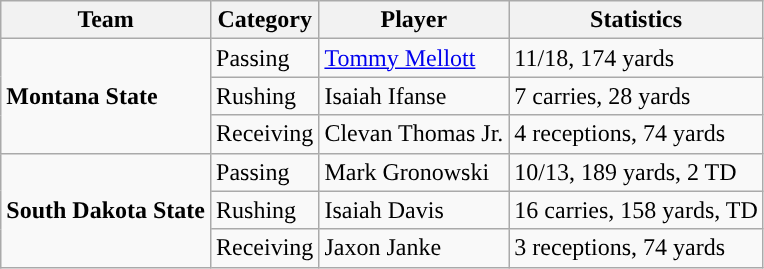<table class="wikitable" style="float: left;">
<tr>
<th>Team</th>
<th>Category</th>
<th>Player</th>
<th>Statistics</th>
</tr>
<tr>
<td rowspan=3><strong>Montana State</strong></td>
<td>Passing</td>
<td><a href='#'>Tommy Mellott</a></td>
<td>11/18, 174 yards</td>
</tr>
<tr>
<td>Rushing</td>
<td>Isaiah Ifanse</td>
<td>7 carries, 28 yards</td>
</tr>
<tr>
<td>Receiving</td>
<td>Clevan Thomas Jr.</td>
<td>4 receptions, 74 yards</td>
</tr>
<tr>
<td rowspan=3><strong>South Dakota State</strong></td>
<td>Passing</td>
<td>Mark Gronowski</td>
<td>10/13, 189 yards, 2 TD</td>
</tr>
<tr>
<td>Rushing</td>
<td>Isaiah Davis</td>
<td>16 carries, 158 yards, TD</td>
</tr>
<tr>
<td>Receiving</td>
<td>Jaxon Janke</td>
<td>3 receptions, 74 yards</td>
</tr>
</table>
